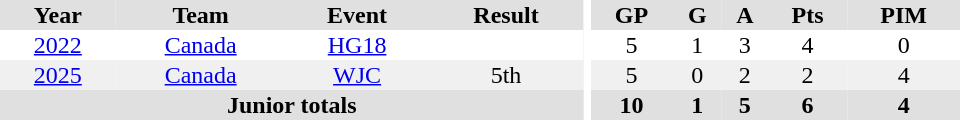<table border="0" cellpadding="1" cellspacing="0" ID="Table3" style="text-align:center; width:40em">
<tr bgcolor="#e0e0e0">
<th>Year</th>
<th>Team</th>
<th>Event</th>
<th>Result</th>
<th rowspan="99" bgcolor="#ffffff"></th>
<th>GP</th>
<th>G</th>
<th>A</th>
<th>Pts</th>
<th>PIM</th>
</tr>
<tr>
<td><a href='#'>2022</a></td>
<td><a href='#'>Canada</a></td>
<td><a href='#'>HG18</a></td>
<td></td>
<td>5</td>
<td>1</td>
<td>3</td>
<td>4</td>
<td>0</td>
</tr>
<tr bgcolor="#f0f0f0">
<td><a href='#'>2025</a></td>
<td><a href='#'>Canada</a></td>
<td><a href='#'>WJC</a></td>
<td>5th</td>
<td>5</td>
<td>0</td>
<td>2</td>
<td>2</td>
<td>4</td>
</tr>
<tr bgcolor="#e0e0e0">
<th colspan="4">Junior totals</th>
<th>10</th>
<th>1</th>
<th>5</th>
<th>6</th>
<th>4</th>
</tr>
</table>
